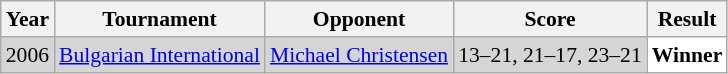<table class="sortable wikitable" style="font-size: 90%;">
<tr>
<th>Year</th>
<th>Tournament</th>
<th>Opponent</th>
<th>Score</th>
<th>Result</th>
</tr>
<tr style="background:#D5D5D5">
<td align="center">2006</td>
<td align="left"><a href='#'>Bulgarian International</a></td>
<td align="left"> <a href='#'>Michael Christensen</a></td>
<td align="left">13–21, 21–17, 23–21</td>
<td style="text-align:left; background:white"> <strong>Winner</strong></td>
</tr>
</table>
